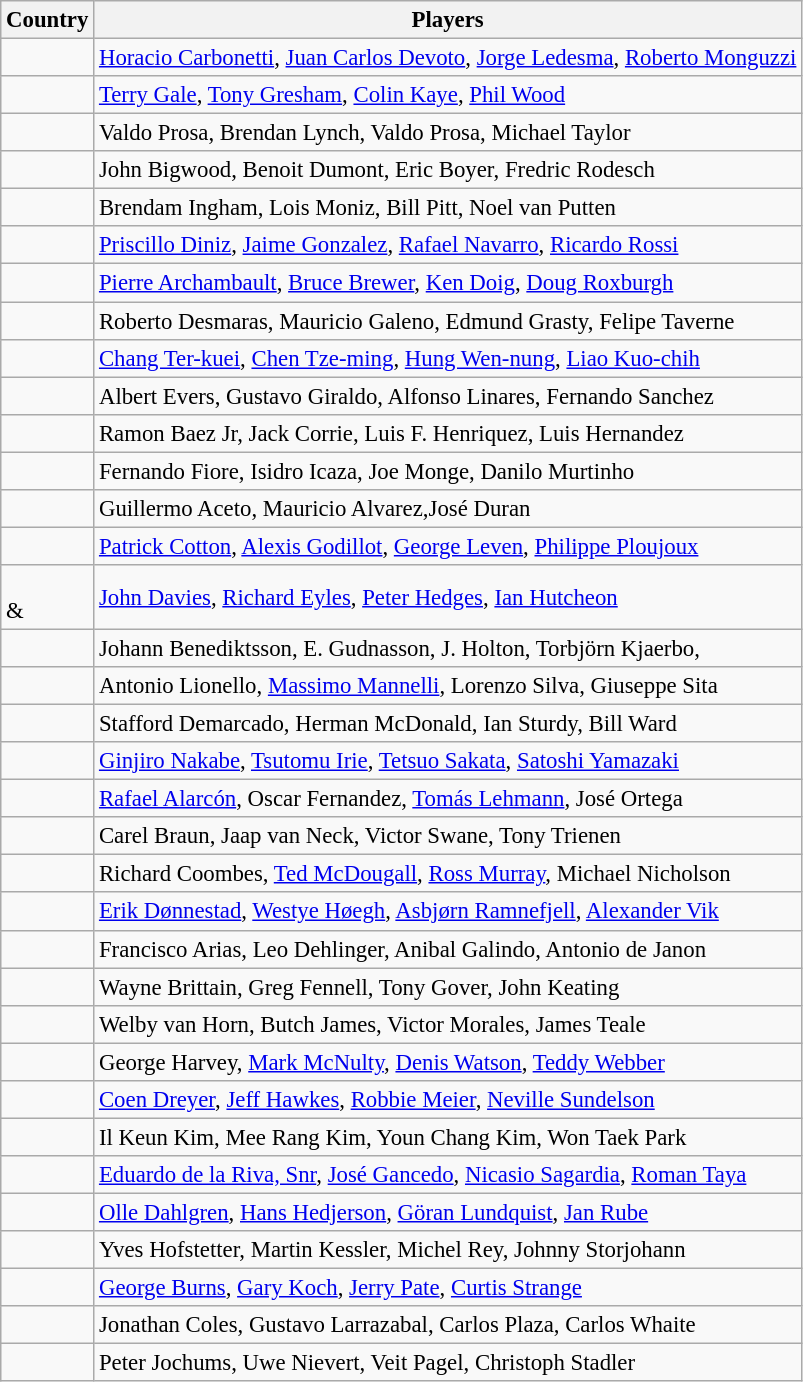<table class="wikitable" style="font-size:95%;">
<tr>
<th>Country</th>
<th>Players</th>
</tr>
<tr>
<td></td>
<td><a href='#'>Horacio Carbonetti</a>, <a href='#'>Juan Carlos Devoto</a>, <a href='#'>Jorge Ledesma</a>, <a href='#'>Roberto Monguzzi</a></td>
</tr>
<tr>
<td></td>
<td><a href='#'>Terry Gale</a>, <a href='#'>Tony Gresham</a>, <a href='#'>Colin Kaye</a>, <a href='#'>Phil Wood</a></td>
</tr>
<tr>
<td></td>
<td>Valdo Prosa, Brendan Lynch, Valdo Prosa, Michael Taylor</td>
</tr>
<tr>
<td></td>
<td>John Bigwood, Benoit Dumont, Eric Boyer, Fredric Rodesch</td>
</tr>
<tr>
<td></td>
<td>Brendam Ingham, Lois Moniz, Bill Pitt, Noel van Putten</td>
</tr>
<tr>
<td></td>
<td><a href='#'>Priscillo Diniz</a>, <a href='#'>Jaime Gonzalez</a>, <a href='#'>Rafael Navarro</a>, <a href='#'>Ricardo Rossi</a></td>
</tr>
<tr>
<td></td>
<td><a href='#'>Pierre Archambault</a>, <a href='#'>Bruce Brewer</a>, <a href='#'>Ken Doig</a>, <a href='#'>Doug Roxburgh</a></td>
</tr>
<tr>
<td></td>
<td>Roberto Desmaras, Mauricio Galeno, Edmund Grasty, Felipe Taverne</td>
</tr>
<tr>
<td></td>
<td><a href='#'>Chang Ter-kuei</a>, <a href='#'>Chen Tze-ming</a>, <a href='#'>Hung Wen-nung</a>, <a href='#'>Liao Kuo-chih</a></td>
</tr>
<tr>
<td></td>
<td>Albert Evers, Gustavo Giraldo, Alfonso Linares, Fernando Sanchez</td>
</tr>
<tr>
<td></td>
<td>Ramon Baez Jr, Jack Corrie, Luis F. Henriquez, Luis Hernandez</td>
</tr>
<tr>
<td></td>
<td>Fernando Fiore, Isidro Icaza, Joe Monge, Danilo Murtinho</td>
</tr>
<tr>
<td></td>
<td>Guillermo Aceto, Mauricio Alvarez,José Duran</td>
</tr>
<tr>
<td></td>
<td><a href='#'>Patrick Cotton</a>, <a href='#'>Alexis Godillot</a>, <a href='#'>George Leven</a>, <a href='#'>Philippe Ploujoux</a></td>
</tr>
<tr>
<td><br>& </td>
<td><a href='#'>John Davies</a>, <a href='#'>Richard Eyles</a>, <a href='#'>Peter Hedges</a>, <a href='#'>Ian Hutcheon</a></td>
</tr>
<tr>
<td></td>
<td>Johann Benediktsson, E. Gudnasson, J. Holton, Torbjörn Kjaerbo,</td>
</tr>
<tr>
<td></td>
<td>Antonio Lionello, <a href='#'>Massimo Mannelli</a>, Lorenzo Silva, Giuseppe Sita</td>
</tr>
<tr>
<td></td>
<td>Stafford Demarcado, Herman McDonald, Ian Sturdy, Bill Ward</td>
</tr>
<tr>
<td></td>
<td><a href='#'>Ginjiro Nakabe</a>, <a href='#'>Tsutomu Irie</a>, <a href='#'>Tetsuo Sakata</a>, <a href='#'>Satoshi Yamazaki</a></td>
</tr>
<tr>
<td></td>
<td><a href='#'>Rafael Alarcón</a>, Oscar Fernandez, <a href='#'>Tomás Lehmann</a>, José Ortega</td>
</tr>
<tr>
<td></td>
<td>Carel Braun, Jaap van Neck, Victor Swane, Tony Trienen</td>
</tr>
<tr>
<td></td>
<td>Richard Coombes, <a href='#'>Ted McDougall</a>, <a href='#'>Ross Murray</a>, Michael Nicholson</td>
</tr>
<tr>
<td></td>
<td><a href='#'>Erik Dønnestad</a>, <a href='#'>Westye Høegh</a>, <a href='#'>Asbjørn Ramnefjell</a>, <a href='#'>Alexander Vik</a></td>
</tr>
<tr>
<td></td>
<td>Francisco Arias, Leo Dehlinger, Anibal Galindo, Antonio de Janon</td>
</tr>
<tr>
<td></td>
<td>Wayne Brittain, Greg Fennell, Tony Gover, John Keating</td>
</tr>
<tr>
<td></td>
<td>Welby van Horn, Butch James, Victor Morales, James Teale</td>
</tr>
<tr>
<td></td>
<td>George Harvey, <a href='#'>Mark McNulty</a>, <a href='#'>Denis Watson</a>, <a href='#'>Teddy Webber</a></td>
</tr>
<tr>
<td></td>
<td><a href='#'>Coen Dreyer</a>, <a href='#'>Jeff Hawkes</a>, <a href='#'>Robbie Meier</a>, <a href='#'>Neville Sundelson</a></td>
</tr>
<tr>
<td></td>
<td>Il Keun Kim, Mee Rang Kim, Youn Chang Kim, Won Taek Park</td>
</tr>
<tr>
<td></td>
<td><a href='#'>Eduardo de la Riva, Snr</a>, <a href='#'>José Gancedo</a>, <a href='#'>Nicasio Sagardia</a>, <a href='#'>Roman Taya</a></td>
</tr>
<tr>
<td></td>
<td><a href='#'>Olle Dahlgren</a>, <a href='#'>Hans Hedjerson</a>, <a href='#'>Göran Lundquist</a>, <a href='#'>Jan Rube</a></td>
</tr>
<tr>
<td></td>
<td>Yves Hofstetter, Martin Kessler, Michel Rey, Johnny Storjohann</td>
</tr>
<tr>
<td></td>
<td><a href='#'>George Burns</a>, <a href='#'>Gary Koch</a>, <a href='#'>Jerry Pate</a>, <a href='#'>Curtis Strange</a></td>
</tr>
<tr>
<td></td>
<td>Jonathan Coles, Gustavo Larrazabal, Carlos Plaza, Carlos Whaite</td>
</tr>
<tr>
<td></td>
<td>Peter Jochums, Uwe Nievert, Veit Pagel, Christoph Stadler</td>
</tr>
</table>
